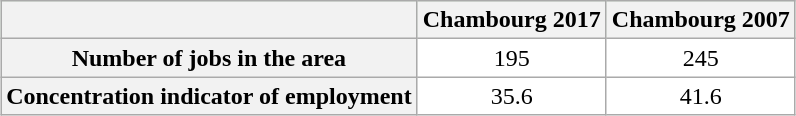<table class="wikitable" style="margin: 1em auto 1em auto; text-align:center; align:center;">
<tr style="background: #DDFFDD;">
<th></th>
<th>Chambourg 2017</th>
<th>Chambourg 2007</th>
</tr>
<tr style="background: #FFFFFF;">
<th scope="row">Number of jobs in the area</th>
<td>195</td>
<td>245</td>
</tr>
<tr style="background: #FFFFFF;">
<th scope="row">Concentration indicator of employment</th>
<td>35.6</td>
<td>41.6</td>
</tr>
</table>
